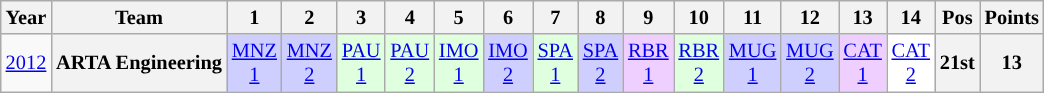<table class="wikitable" style="text-align:center; font-size:85%">
<tr>
<th>Year</th>
<th>Team</th>
<th>1</th>
<th>2</th>
<th>3</th>
<th>4</th>
<th>5</th>
<th>6</th>
<th>7</th>
<th>8</th>
<th>9</th>
<th>10</th>
<th>11</th>
<th>12</th>
<th>13</th>
<th>14</th>
<th>Pos</th>
<th>Points</th>
</tr>
<tr>
<td><a href='#'>2012</a></td>
<th nowrap>ARTA Engineering</th>
<td style="background:#CFCFFF;"><a href='#'>MNZ<br>1</a><br></td>
<td style="background:#CFCFFF;"><a href='#'>MNZ<br>2</a><br></td>
<td style="background:#DFFFDF;"><a href='#'>PAU<br>1</a><br></td>
<td style="background:#DFFFDF;"><a href='#'>PAU<br>2</a><br></td>
<td style="background:#DFFFDF;"><a href='#'>IMO<br>1</a><br></td>
<td style="background:#CFCFFF;"><a href='#'>IMO<br>2</a><br></td>
<td style="background:#DFFFDF;"><a href='#'>SPA<br>1</a><br></td>
<td style="background:#CFCFFF;"><a href='#'>SPA<br>2</a><br></td>
<td style="background:#EFCFFF;"><a href='#'>RBR<br>1</a><br></td>
<td style="background:#DFFFDF;"><a href='#'>RBR<br>2</a><br></td>
<td style="background:#CFCFFF;"><a href='#'>MUG<br>1</a><br></td>
<td style="background:#CFCFFF;"><a href='#'>MUG<br>2</a><br></td>
<td style="background:#EFCFFF;"><a href='#'>CAT<br>1</a><br></td>
<td style="background:#FFFFFF;"><a href='#'>CAT<br>2</a><br></td>
<th>21st</th>
<th>13</th>
</tr>
</table>
